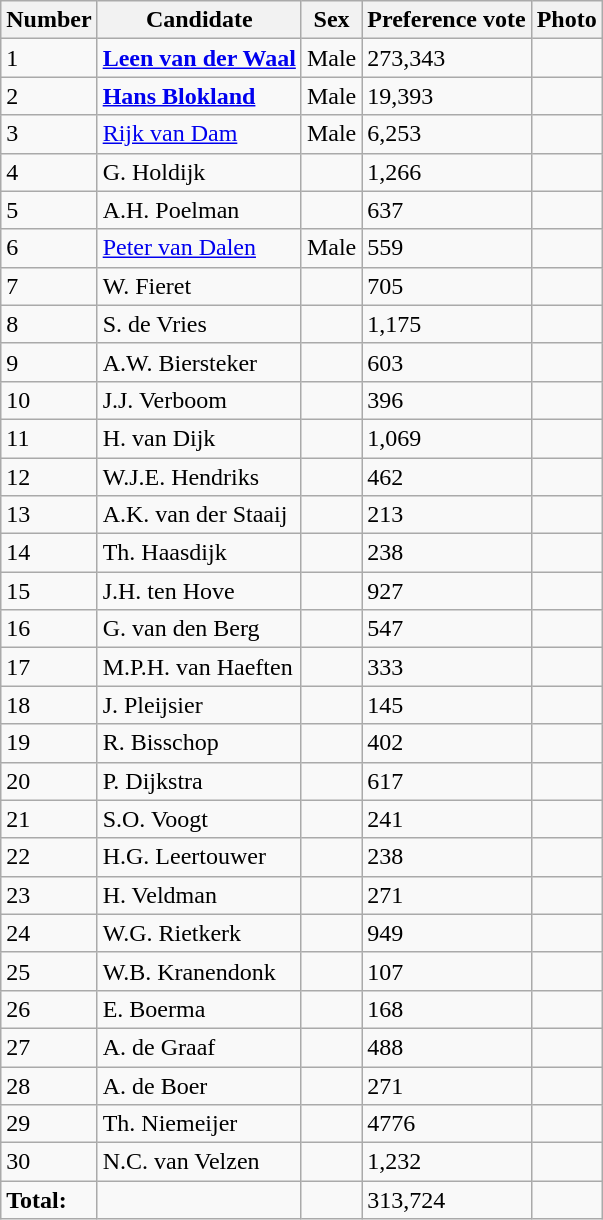<table class="wikitable vatop">
<tr>
<th>Number</th>
<th>Candidate</th>
<th>Sex</th>
<th>Preference vote</th>
<th>Photo</th>
</tr>
<tr>
<td>1</td>
<td><strong><a href='#'>Leen van der Waal</a></strong></td>
<td>Male</td>
<td>273,343</td>
<td></td>
</tr>
<tr>
<td>2</td>
<td><strong><a href='#'>Hans Blokland</a></strong></td>
<td>Male</td>
<td>19,393</td>
<td></td>
</tr>
<tr>
<td>3</td>
<td><a href='#'>Rijk van Dam</a></td>
<td>Male</td>
<td>6,253</td>
<td></td>
</tr>
<tr>
<td>4</td>
<td>G. Holdijk</td>
<td></td>
<td>1,266</td>
<td></td>
</tr>
<tr>
<td>5</td>
<td>A.H. Poelman</td>
<td></td>
<td>637</td>
<td></td>
</tr>
<tr>
<td>6</td>
<td><a href='#'>Peter van Dalen</a></td>
<td>Male</td>
<td>559</td>
<td></td>
</tr>
<tr>
<td>7</td>
<td>W. Fieret</td>
<td></td>
<td>705</td>
<td></td>
</tr>
<tr>
<td>8</td>
<td>S. de Vries</td>
<td></td>
<td>1,175</td>
<td></td>
</tr>
<tr>
<td>9</td>
<td>A.W. Biersteker</td>
<td></td>
<td>603</td>
<td></td>
</tr>
<tr>
<td>10</td>
<td>J.J. Verboom</td>
<td></td>
<td>396</td>
<td></td>
</tr>
<tr>
<td>11</td>
<td>H. van Dijk</td>
<td></td>
<td>1,069</td>
<td></td>
</tr>
<tr>
<td>12</td>
<td>W.J.E. Hendriks</td>
<td></td>
<td>462</td>
<td></td>
</tr>
<tr>
<td>13</td>
<td>A.K. van der Staaij</td>
<td></td>
<td>213</td>
<td></td>
</tr>
<tr>
<td>14</td>
<td>Th. Haasdijk</td>
<td></td>
<td>238</td>
<td></td>
</tr>
<tr>
<td>15</td>
<td>J.H. ten Hove</td>
<td></td>
<td>927</td>
<td></td>
</tr>
<tr>
<td>16</td>
<td>G. van den Berg</td>
<td></td>
<td>547</td>
<td></td>
</tr>
<tr>
<td>17</td>
<td>M.P.H. van Haeften</td>
<td></td>
<td>333</td>
<td></td>
</tr>
<tr>
<td>18</td>
<td>J. Pleijsier</td>
<td></td>
<td>145</td>
<td></td>
</tr>
<tr>
<td>19</td>
<td>R. Bisschop</td>
<td></td>
<td>402</td>
<td></td>
</tr>
<tr>
<td>20</td>
<td>P. Dijkstra</td>
<td></td>
<td>617</td>
<td></td>
</tr>
<tr>
<td>21</td>
<td>S.O. Voogt</td>
<td></td>
<td>241</td>
<td></td>
</tr>
<tr>
<td>22</td>
<td>H.G. Leertouwer</td>
<td></td>
<td>238</td>
<td></td>
</tr>
<tr>
<td>23</td>
<td>H. Veldman</td>
<td></td>
<td>271</td>
<td></td>
</tr>
<tr>
<td>24</td>
<td>W.G. Rietkerk</td>
<td></td>
<td>949</td>
<td></td>
</tr>
<tr>
<td>25</td>
<td>W.B. Kranendonk</td>
<td></td>
<td>107</td>
<td></td>
</tr>
<tr>
<td>26</td>
<td>E. Boerma</td>
<td></td>
<td>168</td>
<td></td>
</tr>
<tr>
<td>27</td>
<td>A. de Graaf</td>
<td></td>
<td>488</td>
<td></td>
</tr>
<tr>
<td>28</td>
<td>A. de Boer</td>
<td></td>
<td>271</td>
<td></td>
</tr>
<tr>
<td>29</td>
<td>Th. Niemeijer</td>
<td></td>
<td>4776</td>
<td></td>
</tr>
<tr>
<td>30</td>
<td>N.C. van Velzen</td>
<td></td>
<td>1,232</td>
<td></td>
</tr>
<tr>
<td><strong>Total:</strong></td>
<td></td>
<td></td>
<td>313,724</td>
<td></td>
</tr>
</table>
